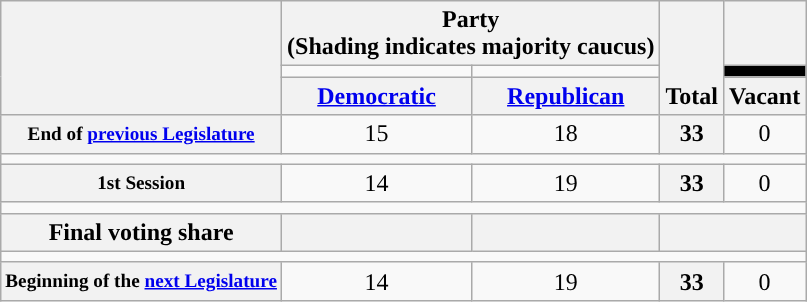<table class=wikitable style="text-align:center">
<tr style="vertical-align:bottom;">
<th rowspan=3></th>
<th colspan=2>Party <div>(Shading indicates majority caucus)</div></th>
<th rowspan=3>Total</th>
<th></th>
</tr>
<tr style="height:5px">
<td style="background-color:"></td>
<td style="background-color:"></td>
<td style="background:black;"></td>
</tr>
<tr>
<th><a href='#'>Democratic</a></th>
<th><a href='#'>Republican</a></th>
<th>Vacant</th>
</tr>
<tr>
<th style="font-size:80%;">End of <a href='#'>previous Legislature</a></th>
<td>15</td>
<td>18</td>
<th>33</th>
<td>0</td>
</tr>
<tr>
<td colspan=6></td>
</tr>
<tr>
<th style="font-size:80%;">1st Session</th>
<td>14</td>
<td>19</td>
<th>33</th>
<td>0</td>
</tr>
<tr>
<td colspan=6></td>
</tr>
<tr>
<th>Final voting share</th>
<th></th>
<th></th>
<th colspan=2></th>
</tr>
<tr>
<td colspan=6></td>
</tr>
<tr>
<th style="font-size:80%;">Beginning of the <a href='#'>next Legislature</a></th>
<td>14</td>
<td>19</td>
<th>33</th>
<td>0</td>
</tr>
</table>
